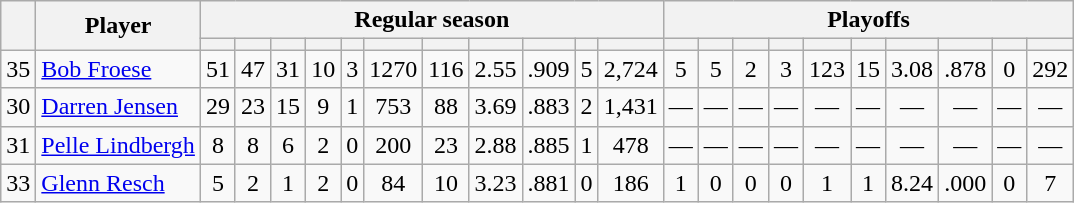<table class="wikitable plainrowheaders" style="text-align:center;">
<tr>
<th scope="col" rowspan="2"></th>
<th scope="col" rowspan="2">Player</th>
<th scope=colgroup colspan=11>Regular season</th>
<th scope=colgroup colspan=10>Playoffs</th>
</tr>
<tr>
<th scope="col"></th>
<th scope="col"></th>
<th scope="col"></th>
<th scope="col"></th>
<th scope="col"></th>
<th scope="col"></th>
<th scope="col"></th>
<th scope="col"></th>
<th scope="col"></th>
<th scope="col"></th>
<th scope="col"></th>
<th scope="col"></th>
<th scope="col"></th>
<th scope="col"></th>
<th scope="col"></th>
<th scope="col"></th>
<th scope="col"></th>
<th scope="col"></th>
<th scope="col"></th>
<th scope="col"></th>
<th scope="col"></th>
</tr>
<tr>
<td scope="row">35</td>
<td align="left"><a href='#'>Bob Froese</a></td>
<td>51</td>
<td>47</td>
<td>31</td>
<td>10</td>
<td>3</td>
<td>1270</td>
<td>116</td>
<td>2.55</td>
<td>.909</td>
<td>5</td>
<td>2,724</td>
<td>5</td>
<td>5</td>
<td>2</td>
<td>3</td>
<td>123</td>
<td>15</td>
<td>3.08</td>
<td>.878</td>
<td>0</td>
<td>292</td>
</tr>
<tr>
<td scope="row">30</td>
<td align="left"><a href='#'>Darren Jensen</a></td>
<td>29</td>
<td>23</td>
<td>15</td>
<td>9</td>
<td>1</td>
<td>753</td>
<td>88</td>
<td>3.69</td>
<td>.883</td>
<td>2</td>
<td>1,431</td>
<td>—</td>
<td>—</td>
<td>—</td>
<td>—</td>
<td>—</td>
<td>—</td>
<td>—</td>
<td>—</td>
<td>—</td>
<td>—</td>
</tr>
<tr>
<td scope="row">31</td>
<td align="left"><a href='#'>Pelle Lindbergh</a></td>
<td>8</td>
<td>8</td>
<td>6</td>
<td>2</td>
<td>0</td>
<td>200</td>
<td>23</td>
<td>2.88</td>
<td>.885</td>
<td>1</td>
<td>478</td>
<td>—</td>
<td>—</td>
<td>—</td>
<td>—</td>
<td>—</td>
<td>—</td>
<td>—</td>
<td>—</td>
<td>—</td>
<td>—</td>
</tr>
<tr>
<td scope="row">33</td>
<td align="left"><a href='#'>Glenn Resch</a></td>
<td>5</td>
<td>2</td>
<td>1</td>
<td>2</td>
<td>0</td>
<td>84</td>
<td>10</td>
<td>3.23</td>
<td>.881</td>
<td>0</td>
<td>186</td>
<td>1</td>
<td>0</td>
<td>0</td>
<td>0</td>
<td>1</td>
<td>1</td>
<td>8.24</td>
<td>.000</td>
<td>0</td>
<td>7</td>
</tr>
</table>
